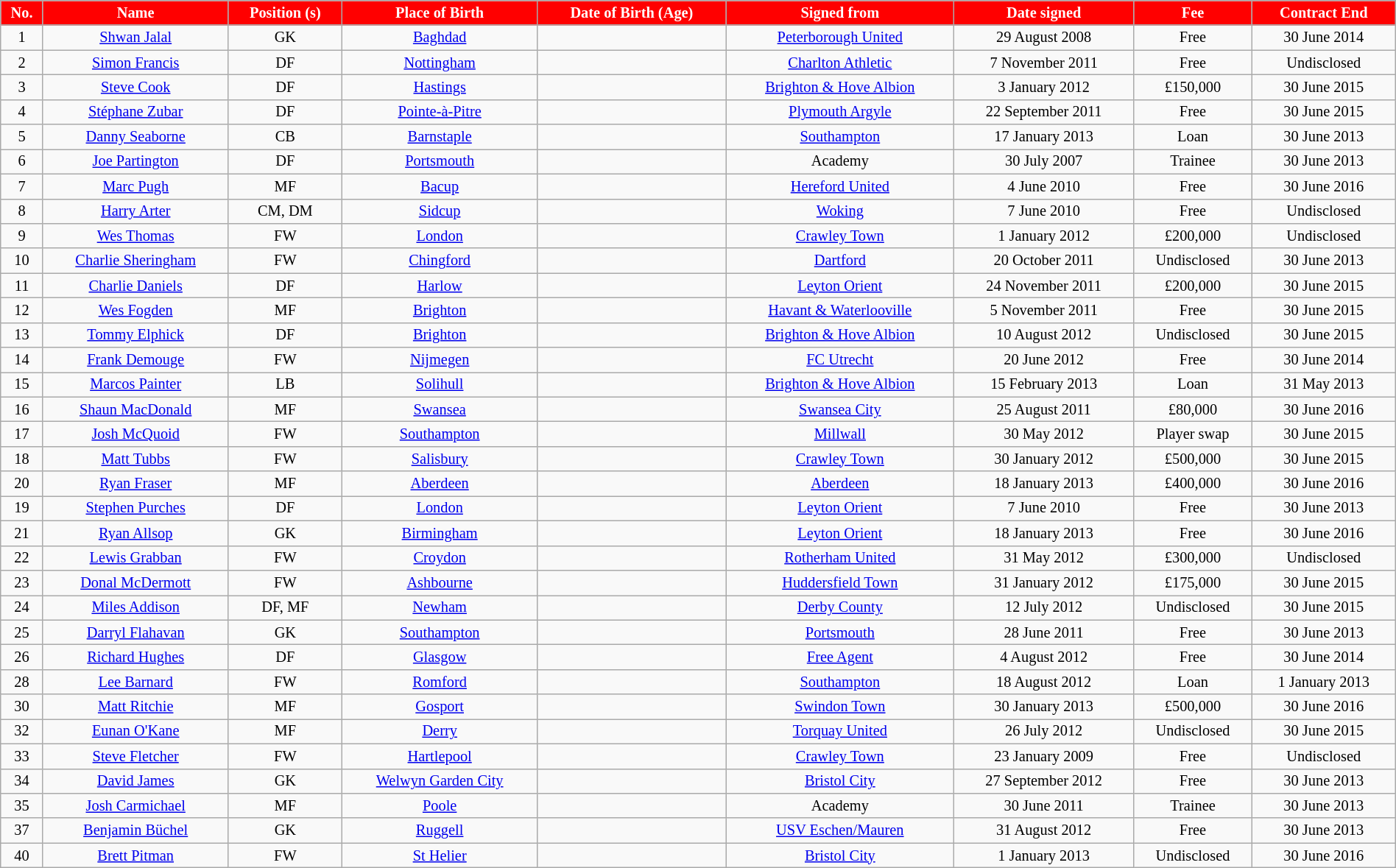<table class="wikitable" style="text-align:center; font-size:85%; width:100%;">
<tr>
<th style="background:#FF0000; color:white; text-align:center;">No.</th>
<th style="background:#FF0000; color:white; text-align:center;">Name</th>
<th style="background:#FF0000; color:white; text-align:center;">Position (s)</th>
<th style="background:#FF0000; color:white; text-align:center;">Place of Birth</th>
<th style="background:#FF0000; color:white; text-align:center;">Date of Birth (Age)</th>
<th style="background:#FF0000; color:white; text-align:center;">Signed from</th>
<th style="background:#FF0000; color:white; text-align:center;">Date signed</th>
<th style="background:#FF0000; color:white; text-align:center;">Fee</th>
<th style="background:#FF0000; color:white; text-align:center;">Contract End</th>
</tr>
<tr>
<td>1</td>
<td> <a href='#'>Shwan Jalal</a></td>
<td>GK</td>
<td><a href='#'>Baghdad</a></td>
<td></td>
<td><a href='#'>Peterborough United</a></td>
<td>29 August 2008</td>
<td>Free</td>
<td>30 June 2014</td>
</tr>
<tr>
<td>2</td>
<td> <a href='#'>Simon Francis</a></td>
<td>DF</td>
<td><a href='#'>Nottingham</a></td>
<td></td>
<td><a href='#'>Charlton Athletic</a></td>
<td>7 November 2011</td>
<td>Free</td>
<td>Undisclosed</td>
</tr>
<tr>
<td>3</td>
<td> <a href='#'>Steve Cook</a></td>
<td>DF</td>
<td><a href='#'>Hastings</a></td>
<td></td>
<td><a href='#'>Brighton & Hove Albion</a></td>
<td>3 January 2012</td>
<td>£150,000</td>
<td>30 June 2015</td>
</tr>
<tr>
<td>4</td>
<td> <a href='#'>Stéphane Zubar</a></td>
<td>DF</td>
<td><a href='#'>Pointe-à-Pitre</a></td>
<td></td>
<td><a href='#'>Plymouth Argyle</a></td>
<td>22 September 2011</td>
<td>Free</td>
<td>30 June 2015</td>
</tr>
<tr>
<td>5</td>
<td> <a href='#'>Danny Seaborne</a></td>
<td>CB</td>
<td><a href='#'>Barnstaple</a></td>
<td></td>
<td><a href='#'>Southampton</a></td>
<td>17 January 2013</td>
<td>Loan</td>
<td>30 June 2013</td>
</tr>
<tr>
<td>6</td>
<td> <a href='#'>Joe Partington</a></td>
<td>DF</td>
<td><a href='#'>Portsmouth</a></td>
<td></td>
<td>Academy</td>
<td>30 July 2007</td>
<td>Trainee</td>
<td>30 June 2013</td>
</tr>
<tr>
<td>7</td>
<td> <a href='#'>Marc Pugh</a></td>
<td>MF</td>
<td><a href='#'>Bacup</a></td>
<td></td>
<td><a href='#'>Hereford United</a></td>
<td>4 June 2010</td>
<td>Free</td>
<td>30 June 2016</td>
</tr>
<tr>
<td>8</td>
<td> <a href='#'>Harry Arter</a></td>
<td>CM, DM</td>
<td><a href='#'>Sidcup</a></td>
<td></td>
<td><a href='#'>Woking</a></td>
<td>7 June 2010</td>
<td>Free</td>
<td>Undisclosed</td>
</tr>
<tr>
<td>9</td>
<td> <a href='#'>Wes Thomas</a></td>
<td>FW</td>
<td><a href='#'>London</a></td>
<td></td>
<td><a href='#'>Crawley Town</a></td>
<td>1 January 2012</td>
<td>£200,000</td>
<td>Undisclosed</td>
</tr>
<tr>
<td>10</td>
<td> <a href='#'>Charlie Sheringham</a></td>
<td>FW</td>
<td><a href='#'>Chingford</a></td>
<td></td>
<td><a href='#'>Dartford</a></td>
<td>20 October 2011</td>
<td>Undisclosed</td>
<td>30 June 2013</td>
</tr>
<tr>
<td>11</td>
<td> <a href='#'>Charlie Daniels</a></td>
<td>DF</td>
<td><a href='#'>Harlow</a></td>
<td></td>
<td><a href='#'>Leyton Orient</a></td>
<td>24 November 2011</td>
<td>£200,000</td>
<td>30 June 2015</td>
</tr>
<tr>
<td>12</td>
<td> <a href='#'>Wes Fogden</a></td>
<td>MF</td>
<td><a href='#'>Brighton</a></td>
<td></td>
<td><a href='#'>Havant & Waterlooville</a></td>
<td>5 November 2011</td>
<td>Free</td>
<td>30 June 2015</td>
</tr>
<tr>
<td>13</td>
<td> <a href='#'>Tommy Elphick</a></td>
<td>DF</td>
<td><a href='#'>Brighton</a></td>
<td></td>
<td><a href='#'>Brighton & Hove Albion</a></td>
<td>10 August 2012</td>
<td>Undisclosed</td>
<td>30 June 2015</td>
</tr>
<tr>
<td>14</td>
<td> <a href='#'>Frank Demouge</a></td>
<td>FW</td>
<td><a href='#'>Nijmegen</a></td>
<td></td>
<td><a href='#'>FC Utrecht</a></td>
<td>20 June 2012</td>
<td>Free</td>
<td>30 June 2014</td>
</tr>
<tr>
<td>15</td>
<td> <a href='#'>Marcos Painter</a></td>
<td>LB</td>
<td><a href='#'>Solihull</a></td>
<td></td>
<td><a href='#'>Brighton & Hove Albion</a></td>
<td>15 February 2013</td>
<td>Loan</td>
<td>31 May 2013</td>
</tr>
<tr>
<td>16</td>
<td> <a href='#'>Shaun MacDonald</a></td>
<td>MF</td>
<td><a href='#'>Swansea</a></td>
<td></td>
<td><a href='#'>Swansea City</a></td>
<td>25 August 2011</td>
<td>£80,000</td>
<td>30 June 2016</td>
</tr>
<tr>
<td>17</td>
<td> <a href='#'>Josh McQuoid</a></td>
<td>FW</td>
<td><a href='#'>Southampton</a></td>
<td></td>
<td><a href='#'>Millwall</a></td>
<td>30 May 2012</td>
<td>Player swap</td>
<td>30 June 2015</td>
</tr>
<tr>
<td>18</td>
<td> <a href='#'>Matt Tubbs</a></td>
<td>FW</td>
<td><a href='#'>Salisbury</a></td>
<td></td>
<td><a href='#'>Crawley Town</a></td>
<td>30 January 2012</td>
<td>£500,000</td>
<td>30 June 2015</td>
</tr>
<tr>
<td>20</td>
<td> <a href='#'>Ryan Fraser</a></td>
<td>MF</td>
<td><a href='#'>Aberdeen</a></td>
<td></td>
<td><a href='#'>Aberdeen</a></td>
<td>18 January 2013</td>
<td>£400,000</td>
<td>30 June 2016</td>
</tr>
<tr>
<td>19</td>
<td> <a href='#'>Stephen Purches</a></td>
<td>DF</td>
<td><a href='#'>London</a></td>
<td></td>
<td><a href='#'>Leyton Orient</a></td>
<td>7 June 2010</td>
<td>Free</td>
<td>30 June 2013</td>
</tr>
<tr>
<td>21</td>
<td> <a href='#'>Ryan Allsop</a></td>
<td>GK</td>
<td><a href='#'>Birmingham</a></td>
<td></td>
<td><a href='#'>Leyton Orient</a></td>
<td>18 January 2013</td>
<td>Free</td>
<td>30 June 2016</td>
</tr>
<tr>
<td>22</td>
<td> <a href='#'>Lewis Grabban</a></td>
<td>FW</td>
<td><a href='#'>Croydon</a></td>
<td></td>
<td><a href='#'>Rotherham United</a></td>
<td>31 May 2012</td>
<td>£300,000</td>
<td>Undisclosed</td>
</tr>
<tr>
<td>23</td>
<td> <a href='#'>Donal McDermott</a></td>
<td>FW</td>
<td><a href='#'>Ashbourne</a></td>
<td></td>
<td><a href='#'>Huddersfield Town</a></td>
<td>31 January 2012</td>
<td>£175,000</td>
<td>30 June 2015</td>
</tr>
<tr>
<td>24</td>
<td> <a href='#'>Miles Addison</a></td>
<td>DF, MF</td>
<td><a href='#'>Newham</a></td>
<td></td>
<td><a href='#'>Derby County</a></td>
<td>12 July 2012</td>
<td>Undisclosed</td>
<td>30 June 2015</td>
</tr>
<tr>
<td>25</td>
<td> <a href='#'>Darryl Flahavan</a></td>
<td>GK</td>
<td><a href='#'>Southampton</a></td>
<td></td>
<td><a href='#'>Portsmouth</a></td>
<td>28 June 2011</td>
<td>Free</td>
<td>30 June 2013</td>
</tr>
<tr>
<td>26</td>
<td> <a href='#'>Richard Hughes</a></td>
<td>DF</td>
<td><a href='#'>Glasgow</a></td>
<td></td>
<td><a href='#'>Free Agent</a></td>
<td>4 August 2012</td>
<td>Free</td>
<td>30 June 2014</td>
</tr>
<tr>
<td>28</td>
<td> <a href='#'>Lee Barnard</a></td>
<td>FW</td>
<td><a href='#'>Romford</a></td>
<td></td>
<td><a href='#'>Southampton</a></td>
<td>18 August 2012</td>
<td>Loan</td>
<td>1 January 2013</td>
</tr>
<tr>
<td>30</td>
<td> <a href='#'>Matt Ritchie</a></td>
<td>MF</td>
<td><a href='#'>Gosport</a></td>
<td></td>
<td><a href='#'>Swindon Town</a></td>
<td>30 January 2013</td>
<td>£500,000</td>
<td>30 June 2016</td>
</tr>
<tr>
<td>32</td>
<td> <a href='#'>Eunan O'Kane</a></td>
<td>MF</td>
<td><a href='#'>Derry</a></td>
<td></td>
<td><a href='#'>Torquay United</a></td>
<td>26 July 2012</td>
<td>Undisclosed</td>
<td>30 June 2015</td>
</tr>
<tr>
<td>33</td>
<td> <a href='#'>Steve Fletcher</a></td>
<td>FW</td>
<td><a href='#'>Hartlepool</a></td>
<td></td>
<td><a href='#'>Crawley Town</a></td>
<td>23 January 2009</td>
<td>Free</td>
<td>Undisclosed</td>
</tr>
<tr>
<td>34</td>
<td> <a href='#'>David James</a></td>
<td>GK</td>
<td><a href='#'>Welwyn Garden City</a></td>
<td></td>
<td><a href='#'>Bristol City</a></td>
<td>27 September 2012</td>
<td>Free</td>
<td>30 June 2013</td>
</tr>
<tr>
<td>35</td>
<td> <a href='#'>Josh Carmichael</a></td>
<td>MF</td>
<td><a href='#'>Poole</a></td>
<td></td>
<td>Academy</td>
<td>30 June 2011</td>
<td>Trainee</td>
<td>30 June 2013</td>
</tr>
<tr>
<td>37</td>
<td> <a href='#'>Benjamin Büchel</a></td>
<td>GK</td>
<td><a href='#'>Ruggell</a></td>
<td></td>
<td><a href='#'>USV Eschen/Mauren</a></td>
<td>31 August 2012</td>
<td>Free</td>
<td>30 June 2013</td>
</tr>
<tr>
<td>40</td>
<td> <a href='#'>Brett Pitman</a></td>
<td>FW</td>
<td><a href='#'>St Helier</a></td>
<td></td>
<td><a href='#'>Bristol City</a></td>
<td>1 January 2013</td>
<td>Undisclosed</td>
<td>30 June 2016</td>
</tr>
</table>
